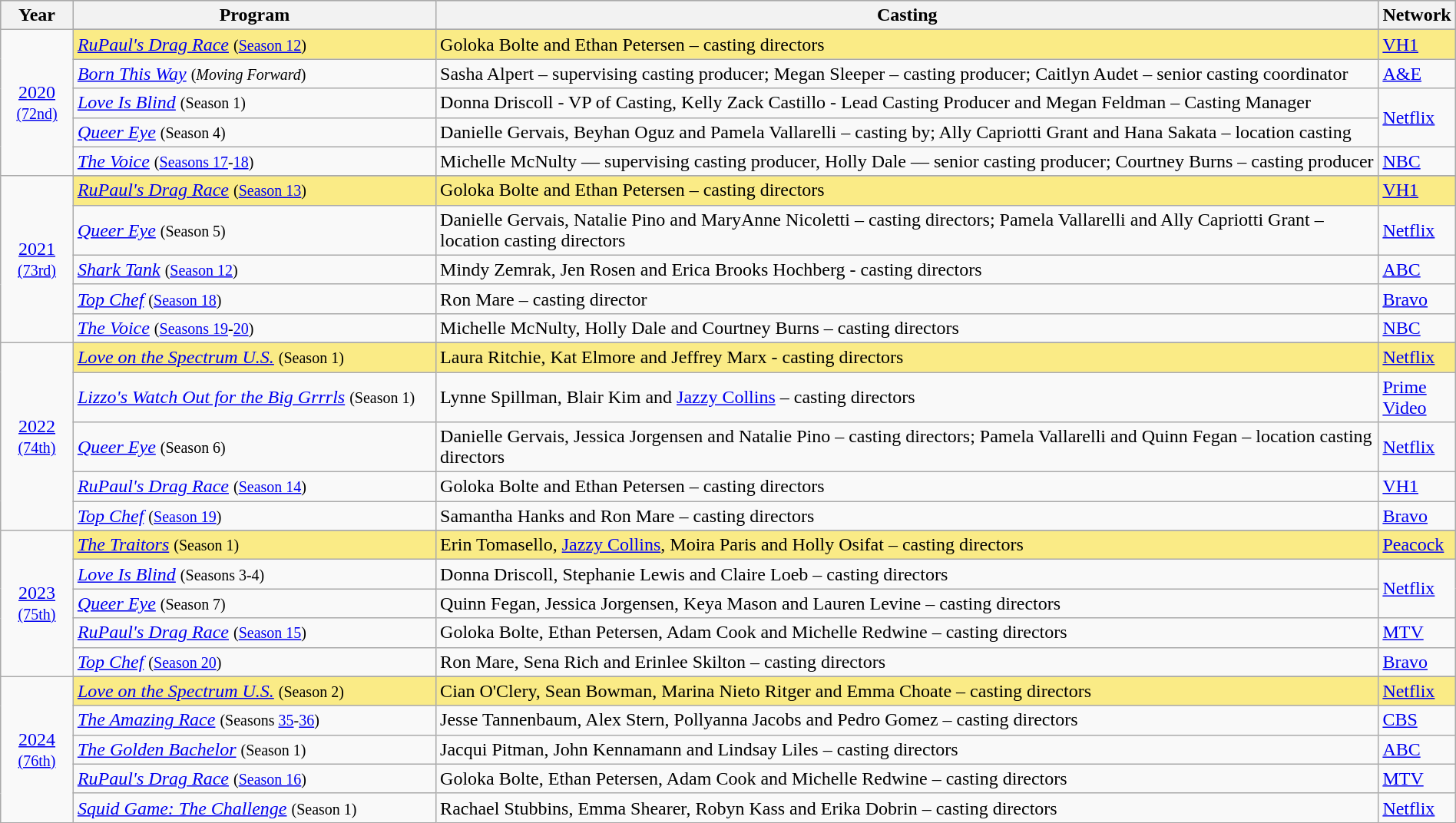<table class="wikitable" style="width:100%">
<tr bgcolor="#bebebe">
<th width="5%">Year</th>
<th width="25%">Program</th>
<th width="65%">Casting</th>
<th width="5%">Network</th>
</tr>
<tr>
<td rowspan=6 style="text-align:center"><a href='#'>2020</a><br><small><a href='#'>(72nd)</a></small><br></td>
</tr>
<tr style="background:#FAEB86;">
<td><em><a href='#'>RuPaul's Drag Race</a></em> <small>(<a href='#'>Season 12</a>)</small></td>
<td>Goloka Bolte and Ethan Petersen – casting directors</td>
<td><a href='#'>VH1</a></td>
</tr>
<tr>
<td><em><a href='#'>Born This Way</a></em> <small>(<em>Moving Forward</em>)</small></td>
<td>Sasha Alpert – supervising casting producer; Megan Sleeper – casting producer; Caitlyn Audet – senior casting coordinator</td>
<td><a href='#'>A&E</a></td>
</tr>
<tr>
<td><em><a href='#'>Love Is Blind</a></em> <small>(Season 1)</small></td>
<td>Donna Driscoll - VP of Casting, Kelly Zack Castillo - Lead Casting Producer and Megan Feldman – Casting Manager</td>
<td rowspan=2><a href='#'>Netflix</a></td>
</tr>
<tr>
<td><em><a href='#'>Queer Eye</a></em> <small>(Season 4)</small></td>
<td>Danielle Gervais, Beyhan Oguz and Pamela Vallarelli – casting by; Ally Capriotti Grant and Hana Sakata – location casting</td>
</tr>
<tr>
<td><em><a href='#'>The Voice</a></em> <small>(<a href='#'>Seasons 17</a>-<a href='#'>18</a>)</small></td>
<td>Michelle McNulty — supervising casting producer, Holly Dale — senior casting producer; Courtney Burns – casting producer</td>
<td><a href='#'>NBC</a></td>
</tr>
<tr>
<td rowspan=6 style="text-align:center"><a href='#'>2021</a><br><small><a href='#'>(73rd)</a></small><br></td>
</tr>
<tr style="background:#FAEB86;">
<td><em><a href='#'>RuPaul's Drag Race</a></em> <small>(<a href='#'>Season 13</a>)</small></td>
<td>Goloka Bolte and Ethan Petersen – casting directors</td>
<td><a href='#'>VH1</a></td>
</tr>
<tr>
<td><em><a href='#'>Queer Eye</a></em> <small>(Season 5)</small></td>
<td>Danielle Gervais, Natalie Pino and MaryAnne Nicoletti – casting directors; Pamela Vallarelli and Ally Capriotti Grant – location casting directors</td>
<td><a href='#'>Netflix</a></td>
</tr>
<tr>
<td><em><a href='#'>Shark Tank</a></em> <small>(<a href='#'>Season 12</a>)</small></td>
<td>Mindy Zemrak, Jen Rosen and Erica Brooks Hochberg - casting directors</td>
<td><a href='#'>ABC</a></td>
</tr>
<tr>
<td><em><a href='#'>Top Chef</a></em> <small>(<a href='#'>Season 18</a>)</small></td>
<td>Ron Mare – casting director</td>
<td><a href='#'>Bravo</a></td>
</tr>
<tr>
<td><em><a href='#'>The Voice</a></em> <small>(<a href='#'>Seasons 19</a>-<a href='#'>20</a>)</small></td>
<td>Michelle McNulty, Holly Dale and Courtney Burns – casting directors</td>
<td><a href='#'>NBC</a></td>
</tr>
<tr>
<td rowspan=6 style="text-align:center"><a href='#'>2022</a><br><small><a href='#'>(74th)</a></small><br></td>
</tr>
<tr style="background:#FAEB86;">
<td><em><a href='#'>Love on the Spectrum U.S.</a></em> <small>(Season 1)</small></td>
<td>Laura Ritchie, Kat Elmore and Jeffrey Marx - casting directors</td>
<td><a href='#'>Netflix</a></td>
</tr>
<tr>
<td><em><a href='#'>Lizzo's Watch Out for the Big Grrrls</a></em> <small>(Season 1)</small></td>
<td>Lynne Spillman, Blair Kim and <a href='#'>Jazzy Collins</a> – casting directors</td>
<td><a href='#'>Prime Video</a></td>
</tr>
<tr>
<td><em><a href='#'>Queer Eye</a></em> <small>(Season 6)</small></td>
<td>Danielle Gervais, Jessica Jorgensen and Natalie Pino – casting directors; Pamela Vallarelli and Quinn Fegan – location casting directors</td>
<td><a href='#'>Netflix</a></td>
</tr>
<tr>
<td><em><a href='#'>RuPaul's Drag Race</a></em> <small>(<a href='#'>Season 14</a>)</small></td>
<td>Goloka Bolte and Ethan Petersen – casting directors</td>
<td><a href='#'>VH1</a></td>
</tr>
<tr>
<td><em><a href='#'>Top Chef</a></em> <small>(<a href='#'>Season 19</a>)</small></td>
<td>Samantha Hanks and Ron Mare – casting directors</td>
<td><a href='#'>Bravo</a></td>
</tr>
<tr>
<td rowspan=6 style="text-align:center"><a href='#'>2023</a><br><small><a href='#'>(75th)</a></small><br></td>
</tr>
<tr style="background:#FAEB86;">
<td><em><a href='#'>The Traitors</a></em> <small>(Season 1)</small></td>
<td>Erin Tomasello, <a href='#'>Jazzy Collins</a>, Moira Paris and Holly Osifat – casting directors</td>
<td><a href='#'>Peacock</a></td>
</tr>
<tr>
<td><em><a href='#'>Love Is Blind</a></em> <small>(Seasons 3-4)</small></td>
<td>Donna Driscoll, Stephanie Lewis and Claire Loeb – casting directors</td>
<td rowspan="2"><a href='#'>Netflix</a></td>
</tr>
<tr>
<td><em><a href='#'>Queer Eye</a></em> <small>(Season 7)</small></td>
<td>Quinn Fegan, Jessica Jorgensen, Keya Mason and Lauren Levine – casting directors</td>
</tr>
<tr>
<td><em><a href='#'>RuPaul's Drag Race</a></em> <small>(<a href='#'>Season 15</a>)</small></td>
<td>Goloka Bolte, Ethan Petersen, Adam Cook and Michelle Redwine – casting directors</td>
<td><a href='#'>MTV</a></td>
</tr>
<tr>
<td><em><a href='#'>Top Chef</a></em> <small>(<a href='#'>Season 20</a>)</small></td>
<td>Ron Mare, Sena Rich and Erinlee Skilton – casting directors</td>
<td><a href='#'>Bravo</a></td>
</tr>
<tr>
<td rowspan=6 style="text-align:center"><a href='#'>2024</a><br><small><a href='#'>(76th)</a></small><br></td>
</tr>
<tr style="background:#FAEB86;">
<td><em><a href='#'>Love on the Spectrum U.S.</a></em> <small>(Season 2)</small></td>
<td>Cian O'Clery, Sean Bowman, Marina Nieto Ritger and Emma Choate – casting directors</td>
<td><a href='#'>Netflix</a></td>
</tr>
<tr>
<td><em><a href='#'>The Amazing Race</a></em> <small>(Seasons <a href='#'>35</a>-<a href='#'>36</a>)</small></td>
<td>Jesse Tannenbaum, Alex Stern, Pollyanna Jacobs and Pedro Gomez – casting directors</td>
<td><a href='#'>CBS</a></td>
</tr>
<tr>
<td><em><a href='#'>The Golden Bachelor</a></em> <small>(Season 1)</small></td>
<td>Jacqui Pitman, John Kennamann and Lindsay Liles – casting directors</td>
<td><a href='#'>ABC</a></td>
</tr>
<tr>
<td><em><a href='#'>RuPaul's Drag Race</a></em> <small>(<a href='#'>Season 16</a>)</small></td>
<td>Goloka Bolte, Ethan Petersen, Adam Cook and Michelle Redwine – casting directors</td>
<td><a href='#'>MTV</a></td>
</tr>
<tr>
<td><em><a href='#'>Squid Game: The Challenge</a></em> <small>(Season 1)</small></td>
<td>Rachael Stubbins, Emma Shearer, Robyn Kass and Erika Dobrin – casting directors</td>
<td><a href='#'>Netflix</a></td>
</tr>
</table>
